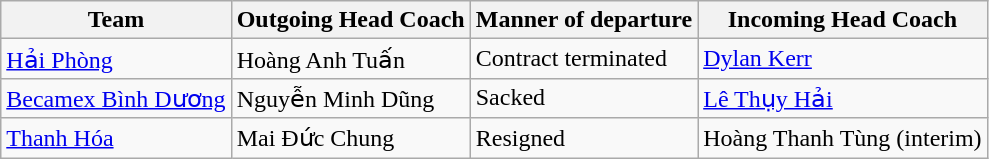<table class="wikitable">
<tr>
<th>Team</th>
<th>Outgoing Head Coach</th>
<th>Manner of departure</th>
<th>Incoming Head Coach</th>
</tr>
<tr>
<td><a href='#'>Hải Phòng</a></td>
<td> Hoàng Anh Tuấn</td>
<td>Contract terminated</td>
<td> <a href='#'>Dylan Kerr</a></td>
</tr>
<tr>
<td><a href='#'>Becamex Bình Dương</a></td>
<td> Nguyễn Minh Dũng</td>
<td>Sacked</td>
<td> <a href='#'>Lê Thụy Hải</a></td>
</tr>
<tr>
<td><a href='#'>Thanh Hóa</a></td>
<td> Mai Đức Chung</td>
<td>Resigned</td>
<td> Hoàng Thanh Tùng (interim)</td>
</tr>
</table>
